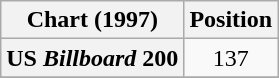<table class="wikitable sortable plainrowheaders" style="text-align:center;">
<tr>
<th scope="col">Chart (1997)</th>
<th scope="col">Position</th>
</tr>
<tr>
<th scope="row">US <em>Billboard</em> 200</th>
<td>137</td>
</tr>
<tr>
</tr>
</table>
